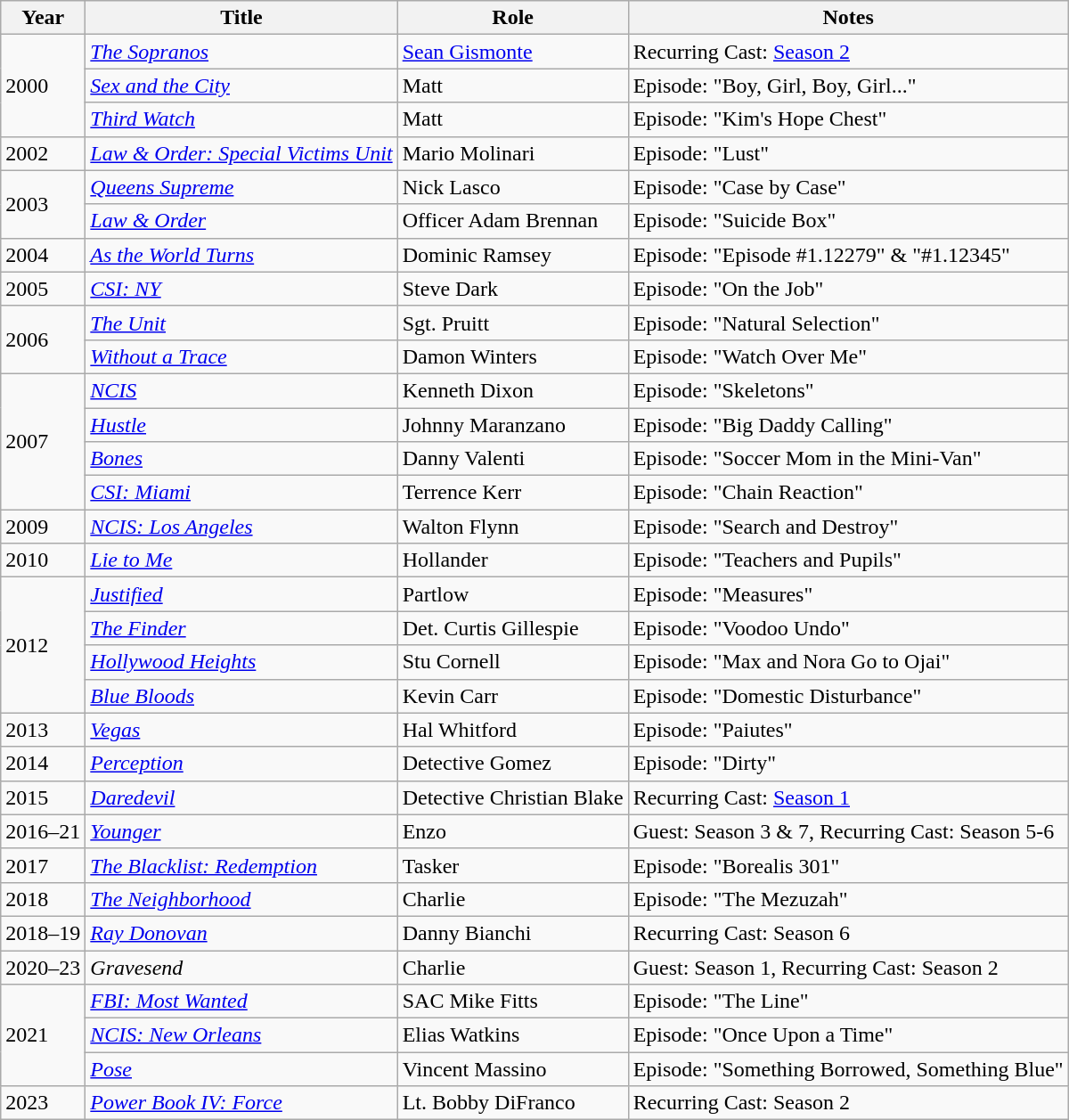<table class="wikitable sortable">
<tr>
<th>Year</th>
<th>Title</th>
<th>Role</th>
<th>Notes</th>
</tr>
<tr>
<td rowspan="3">2000</td>
<td><em><a href='#'>The Sopranos</a></em></td>
<td><a href='#'>Sean Gismonte</a></td>
<td>Recurring Cast: <a href='#'>Season 2</a></td>
</tr>
<tr>
<td><em><a href='#'>Sex and the City</a></em></td>
<td>Matt</td>
<td>Episode: "Boy, Girl, Boy, Girl..."</td>
</tr>
<tr>
<td><em><a href='#'>Third Watch</a></em></td>
<td>Matt</td>
<td>Episode: "Kim's Hope Chest"</td>
</tr>
<tr>
<td>2002</td>
<td><em><a href='#'>Law & Order: Special Victims Unit</a></em></td>
<td>Mario Molinari</td>
<td>Episode: "Lust"</td>
</tr>
<tr>
<td rowspan="2">2003</td>
<td><em><a href='#'>Queens Supreme</a></em></td>
<td>Nick Lasco</td>
<td>Episode: "Case by Case"</td>
</tr>
<tr>
<td><em><a href='#'>Law & Order</a></em></td>
<td>Officer Adam Brennan</td>
<td>Episode: "Suicide Box"</td>
</tr>
<tr>
<td>2004</td>
<td><em><a href='#'>As the World Turns</a></em></td>
<td>Dominic Ramsey</td>
<td>Episode: "Episode #1.12279" & "#1.12345"</td>
</tr>
<tr>
<td>2005</td>
<td><em><a href='#'>CSI: NY</a></em></td>
<td>Steve Dark</td>
<td>Episode: "On the Job"</td>
</tr>
<tr>
<td rowspan="2">2006</td>
<td><em><a href='#'>The Unit</a></em></td>
<td>Sgt. Pruitt</td>
<td>Episode: "Natural Selection"</td>
</tr>
<tr>
<td><em><a href='#'>Without a Trace</a></em></td>
<td>Damon Winters</td>
<td>Episode: "Watch Over Me"</td>
</tr>
<tr>
<td rowspan="4">2007</td>
<td><a href='#'><em>NCIS</em></a></td>
<td>Kenneth Dixon</td>
<td>Episode: "Skeletons"</td>
</tr>
<tr>
<td><a href='#'><em>Hustle</em></a></td>
<td>Johnny Maranzano</td>
<td>Episode: "Big Daddy Calling"</td>
</tr>
<tr>
<td><a href='#'><em>Bones</em></a></td>
<td>Danny Valenti</td>
<td>Episode: "Soccer Mom in the Mini-Van"</td>
</tr>
<tr>
<td><em><a href='#'>CSI: Miami</a></em></td>
<td>Terrence Kerr</td>
<td>Episode: "Chain Reaction"</td>
</tr>
<tr>
<td>2009</td>
<td><em><a href='#'>NCIS: Los Angeles</a></em></td>
<td>Walton Flynn</td>
<td>Episode: "Search and Destroy"</td>
</tr>
<tr>
<td>2010</td>
<td><em><a href='#'>Lie to Me</a></em></td>
<td>Hollander</td>
<td>Episode: "Teachers and Pupils"</td>
</tr>
<tr>
<td rowspan="4">2012</td>
<td><a href='#'><em>Justified</em></a></td>
<td>Partlow</td>
<td>Episode: "Measures"</td>
</tr>
<tr>
<td><a href='#'><em>The Finder</em></a></td>
<td>Det. Curtis Gillespie</td>
<td>Episode: "Voodoo Undo"</td>
</tr>
<tr>
<td><a href='#'><em>Hollywood Heights</em></a></td>
<td>Stu Cornell</td>
<td>Episode: "Max and Nora Go to Ojai"</td>
</tr>
<tr>
<td><a href='#'><em>Blue Bloods</em></a></td>
<td>Kevin Carr</td>
<td>Episode: "Domestic Disturbance"</td>
</tr>
<tr>
<td>2013</td>
<td><a href='#'><em>Vegas</em></a></td>
<td>Hal Whitford</td>
<td>Episode: "Paiutes"</td>
</tr>
<tr>
<td>2014</td>
<td><a href='#'><em>Perception</em></a></td>
<td>Detective Gomez</td>
<td>Episode: "Dirty"</td>
</tr>
<tr>
<td>2015</td>
<td><a href='#'><em>Daredevil</em></a></td>
<td>Detective Christian Blake</td>
<td>Recurring Cast: <a href='#'>Season 1</a></td>
</tr>
<tr>
<td>2016–21</td>
<td><a href='#'><em>Younger</em></a></td>
<td>Enzo</td>
<td>Guest: Season 3 & 7, Recurring Cast: Season 5-6</td>
</tr>
<tr>
<td>2017</td>
<td><em><a href='#'>The Blacklist: Redemption</a></em></td>
<td>Tasker</td>
<td>Episode: "Borealis 301"</td>
</tr>
<tr>
<td>2018</td>
<td><a href='#'><em>The Neighborhood</em></a></td>
<td>Charlie</td>
<td>Episode: "The Mezuzah"</td>
</tr>
<tr>
<td>2018–19</td>
<td><em><a href='#'>Ray Donovan</a></em></td>
<td>Danny Bianchi</td>
<td>Recurring Cast: Season 6</td>
</tr>
<tr>
<td>2020–23</td>
<td><em>Gravesend</em></td>
<td>Charlie</td>
<td>Guest: Season 1, Recurring Cast: Season 2</td>
</tr>
<tr>
<td rowspan="3">2021</td>
<td><em><a href='#'>FBI: Most Wanted</a></em></td>
<td>SAC Mike Fitts</td>
<td>Episode: "The Line"</td>
</tr>
<tr>
<td><em><a href='#'>NCIS: New Orleans</a></em></td>
<td>Elias Watkins</td>
<td>Episode: "Once Upon a Time"</td>
</tr>
<tr>
<td><a href='#'><em>Pose</em></a></td>
<td>Vincent Massino</td>
<td>Episode: "Something Borrowed, Something Blue"</td>
</tr>
<tr>
<td>2023</td>
<td><em><a href='#'>Power Book IV: Force</a></em></td>
<td>Lt. Bobby DiFranco</td>
<td>Recurring Cast: Season 2</td>
</tr>
</table>
